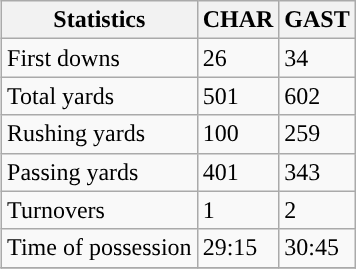<table class="wikitable" style="float: right;">
<tr>
<th>Statistics</th>
<th>CHAR</th>
<th>GAST</th>
</tr>
<tr>
<td>First downs</td>
<td>26</td>
<td>34</td>
</tr>
<tr>
<td>Total yards</td>
<td>501</td>
<td>602</td>
</tr>
<tr>
<td>Rushing yards</td>
<td>100</td>
<td>259</td>
</tr>
<tr>
<td>Passing yards</td>
<td>401</td>
<td>343</td>
</tr>
<tr>
<td>Turnovers</td>
<td>1</td>
<td>2</td>
</tr>
<tr>
<td>Time of possession</td>
<td>29:15</td>
<td>30:45</td>
</tr>
<tr>
</tr>
</table>
